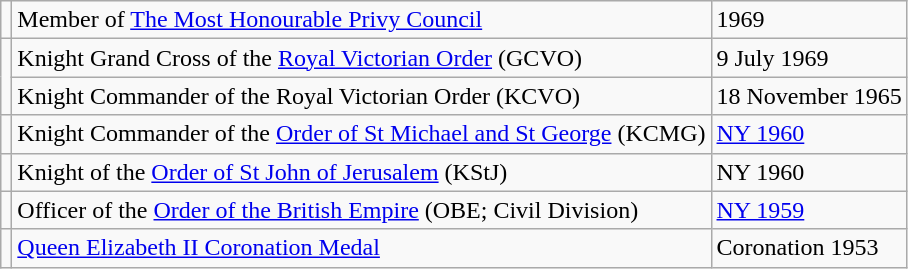<table class="wikitable">
<tr>
<td></td>
<td>Member of <a href='#'>The Most Honourable Privy Council</a></td>
<td>1969</td>
</tr>
<tr>
<td rowspan=2></td>
<td>Knight Grand Cross of the <a href='#'>Royal Victorian Order</a> (GCVO)</td>
<td>9 July 1969</td>
</tr>
<tr>
<td>Knight Commander of the Royal Victorian Order (KCVO)</td>
<td>18 November 1965</td>
</tr>
<tr>
<td></td>
<td>Knight Commander of the <a href='#'>Order of St Michael and St George</a> (KCMG)</td>
<td><a href='#'>NY 1960</a></td>
</tr>
<tr>
<td></td>
<td>Knight of the <a href='#'>Order of St John of Jerusalem</a> (KStJ)</td>
<td>NY 1960</td>
</tr>
<tr>
<td></td>
<td>Officer of the <a href='#'>Order of the British Empire</a> (OBE; Civil Division)</td>
<td><a href='#'>NY 1959</a></td>
</tr>
<tr>
<td></td>
<td><a href='#'>Queen Elizabeth II Coronation Medal</a></td>
<td>Coronation 1953</td>
</tr>
</table>
